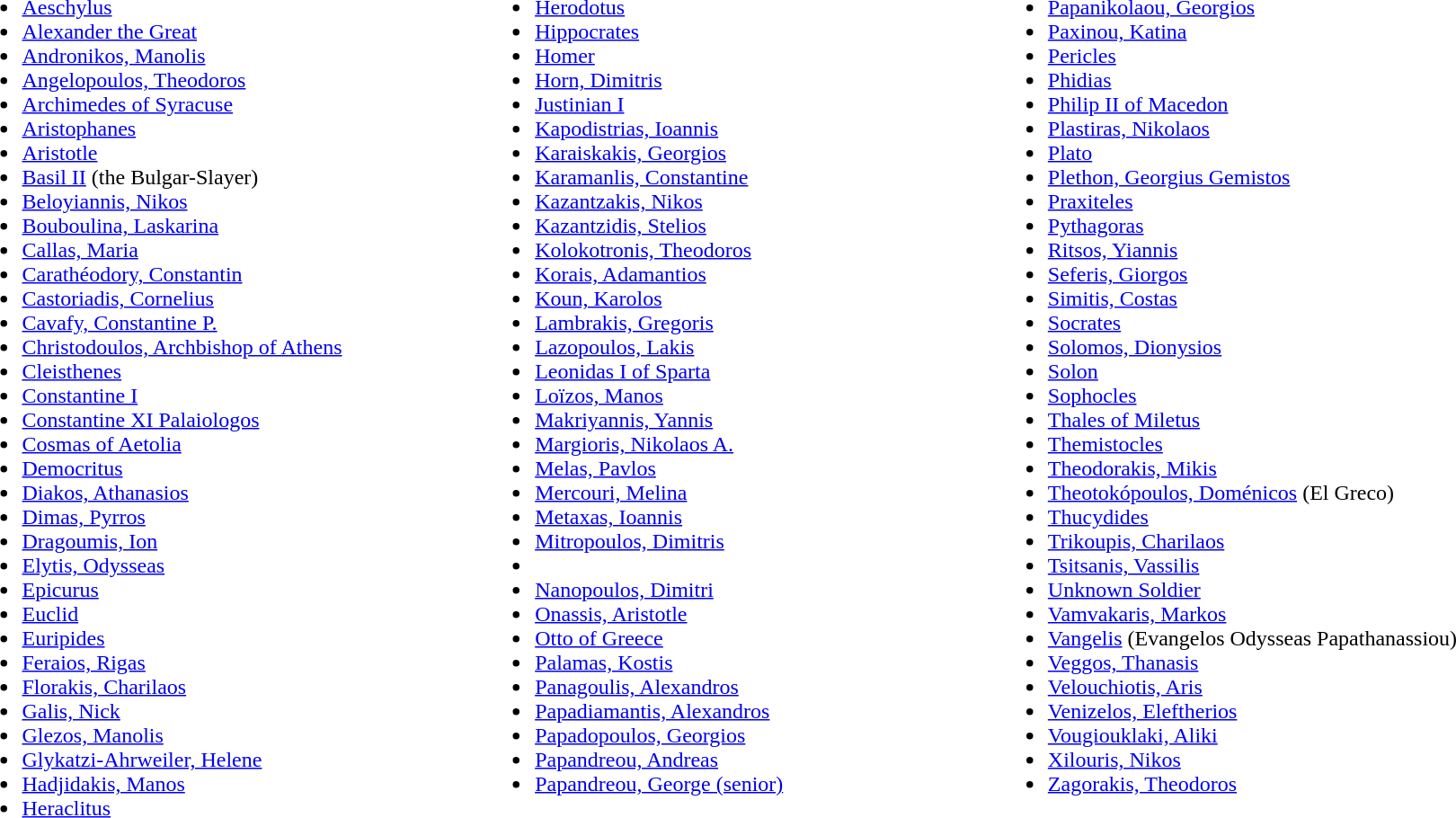<table [{}]>
<tr>
<td valign="top" width=30%><br><ul><li><a href='#'>Aeschylus</a></li><li><a href='#'>Alexander the Great</a></li><li><a href='#'>Andronikos, Manolis</a></li><li><a href='#'>Angelopoulos, Theodoros</a></li><li><a href='#'>Archimedes of Syracuse</a></li><li><a href='#'>Aristophanes</a></li><li><a href='#'>Aristotle</a></li><li><a href='#'>Basil II</a> (the Bulgar-Slayer)</li><li><a href='#'>Beloyiannis, Nikos</a></li><li><a href='#'>Bouboulina, Laskarina</a></li><li><a href='#'>Callas, Maria</a></li><li><a href='#'>Carathéodory, Constantin</a></li><li><a href='#'>Castoriadis, Cornelius</a></li><li><a href='#'>Cavafy, Constantine P.</a></li><li><a href='#'>Christodoulos, Archbishop of Athens</a></li><li><a href='#'>Cleisthenes</a></li><li><a href='#'>Constantine I</a></li><li><a href='#'>Constantine XI Palaiologos</a></li><li><a href='#'>Cosmas of Aetolia</a></li><li><a href='#'>Democritus</a></li><li><a href='#'>Diakos, Athanasios</a></li><li><a href='#'>Dimas, Pyrros</a></li><li><a href='#'>Dragoumis, Ion</a></li><li><a href='#'>Elytis, Odysseas</a></li><li><a href='#'>Epicurus</a></li><li><a href='#'>Euclid</a></li><li><a href='#'>Euripides</a></li><li><a href='#'>Feraios, Rigas</a></li><li><a href='#'>Florakis, Charilaos</a></li><li><a href='#'>Galis, Nick</a></li><li><a href='#'>Glezos, Manolis</a></li><li><a href='#'>Glykatzi-Ahrweiler, Helene</a></li><li><a href='#'>Hadjidakis, Manos</a></li><li><a href='#'>Heraclitus</a></li></ul></td>
<td valign="top" width=15></td>
<td valign="top" width=30%><br><ul><li><a href='#'>Herodotus</a></li><li><a href='#'>Hippocrates</a></li><li><a href='#'>Homer</a></li><li><a href='#'>Horn, Dimitris</a></li><li><a href='#'>Justinian I</a></li><li><a href='#'>Kapodistrias, Ioannis</a></li><li><a href='#'>Karaiskakis, Georgios</a></li><li><a href='#'>Karamanlis, Constantine</a></li><li><a href='#'>Kazantzakis, Nikos</a></li><li><a href='#'>Kazantzidis, Stelios</a></li><li><a href='#'>Kolokotronis, Theodoros</a></li><li><a href='#'>Korais, Adamantios</a></li><li><a href='#'>Koun, Karolos</a></li><li><a href='#'>Lambrakis, Gregoris</a></li><li><a href='#'>Lazopoulos, Lakis</a></li><li><a href='#'>Leonidas I of Sparta</a></li><li><a href='#'>Loïzos, Manos</a></li><li><a href='#'>Makriyannis, Yannis</a></li><li><a href='#'>Margioris, Nikolaos A.</a></li><li><a href='#'>Melas, Pavlos</a></li><li><a href='#'>Mercouri, Melina</a></li><li><a href='#'>Metaxas, Ioannis</a></li><li><a href='#'>Mitropoulos, Dimitris</a></li><li></li><li><a href='#'>Nanopoulos, Dimitri</a></li><li><a href='#'>Onassis, Aristotle</a></li><li><a href='#'>Otto of Greece</a></li><li><a href='#'>Palamas, Kostis</a></li><li><a href='#'>Panagoulis, Alexandros</a></li><li><a href='#'>Papadiamantis, Alexandros</a></li><li><a href='#'>Papadopoulos, Georgios</a></li><li><a href='#'>Papandreou, Andreas</a></li><li><a href='#'>Papandreou, George (senior)</a></li></ul></td>
<td valign="top" width=15></td>
<td valign="top" width=50%><br><ul><li><a href='#'>Papanikolaou, Georgios</a></li><li><a href='#'>Paxinou, Katina</a></li><li><a href='#'>Pericles</a></li><li><a href='#'>Phidias</a></li><li><a href='#'>Philip II of Macedon</a></li><li><a href='#'>Plastiras, Nikolaos</a></li><li><a href='#'>Plato</a></li><li><a href='#'>Plethon, Georgius Gemistos</a></li><li><a href='#'>Praxiteles</a></li><li><a href='#'>Pythagoras</a></li><li><a href='#'>Ritsos, Yiannis</a></li><li><a href='#'>Seferis, Giorgos</a></li><li><a href='#'>Simitis, Costas</a></li><li><a href='#'>Socrates</a></li><li><a href='#'>Solomos, Dionysios</a></li><li><a href='#'>Solon</a></li><li><a href='#'>Sophocles</a></li><li><a href='#'>Thales of Miletus</a></li><li><a href='#'>Themistocles</a></li><li><a href='#'>Theodorakis, Mikis</a></li><li><a href='#'>Theotokópoulos, Doménicos</a> (El Greco)</li><li><a href='#'>Thucydides</a></li><li><a href='#'>Trikoupis, Charilaos</a></li><li><a href='#'>Tsitsanis, Vassilis</a></li><li><a href='#'>Unknown Soldier</a></li><li><a href='#'>Vamvakaris, Markos</a></li><li><a href='#'>Vangelis</a> (Evangelos Odysseas Papathanassiou)</li><li><a href='#'>Veggos, Thanasis</a></li><li><a href='#'>Velouchiotis, Aris</a></li><li><a href='#'>Venizelos, Eleftherios</a></li><li><a href='#'>Vougiouklaki, Aliki</a></li><li><a href='#'>Xilouris, Nikos</a></li><li><a href='#'>Zagorakis, Theodoros</a></li></ul></td>
</tr>
</table>
